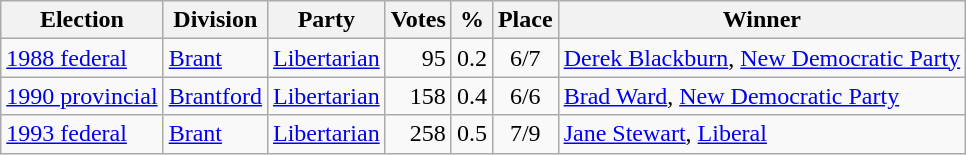<table class="wikitable">
<tr>
<th>Election</th>
<th>Division</th>
<th>Party</th>
<th>Votes</th>
<th>%</th>
<th>Place</th>
<th>Winner</th>
</tr>
<tr>
<td align="left"><a href='#'>1988 federal</a></td>
<td align="left"><a href='#'>Brant</a></td>
<td align="left"><a href='#'>Libertarian</a></td>
<td align="right">95</td>
<td align="right">0.2</td>
<td align="center">6/7</td>
<td align="left"><a href='#'>Derek Blackburn</a>, <a href='#'>New Democratic Party</a></td>
</tr>
<tr>
<td align="left"><a href='#'>1990 provincial</a></td>
<td align="left"><a href='#'>Brantford</a></td>
<td align="left"><a href='#'>Libertarian</a></td>
<td align="right">158</td>
<td align="right">0.4</td>
<td align="center">6/6</td>
<td align="left"><a href='#'>Brad Ward</a>, <a href='#'>New Democratic Party</a></td>
</tr>
<tr>
<td align="left"><a href='#'>1993 federal</a></td>
<td align="left"><a href='#'>Brant</a></td>
<td align="left"><a href='#'>Libertarian</a></td>
<td align="right">258</td>
<td align="right">0.5</td>
<td align="center">7/9</td>
<td align="left"><a href='#'>Jane Stewart</a>, <a href='#'>Liberal</a></td>
</tr>
</table>
